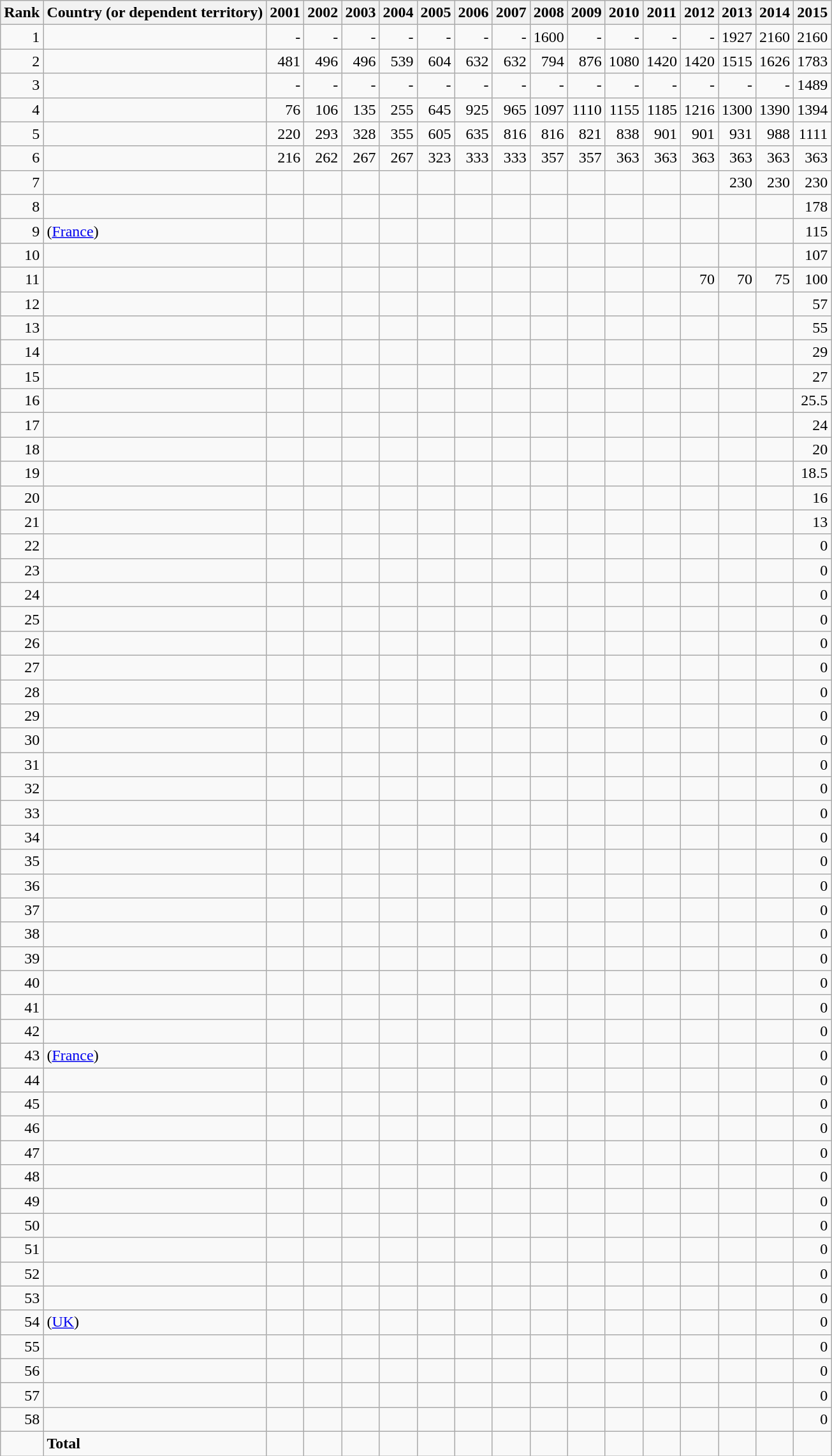<table class="sortable wikitable" style="text-align: right">
<tr>
<th>Rank</th>
<th>Country (or dependent territory)</th>
<th>2001</th>
<th>2002</th>
<th>2003</th>
<th>2004</th>
<th>2005</th>
<th>2006</th>
<th>2007</th>
<th>2008</th>
<th>2009</th>
<th>2010</th>
<th>2011</th>
<th>2012</th>
<th>2013</th>
<th>2014</th>
<th>2015</th>
</tr>
<tr>
<td>1</td>
<td align=left></td>
<td>-</td>
<td>-</td>
<td>-</td>
<td>-</td>
<td>-</td>
<td>-</td>
<td>-</td>
<td>1600</td>
<td>-</td>
<td>-</td>
<td>-</td>
<td>-</td>
<td>1927</td>
<td>2160</td>
<td>2160</td>
</tr>
<tr>
<td>2</td>
<td align=left></td>
<td>481</td>
<td>496</td>
<td>496</td>
<td>539</td>
<td>604</td>
<td>632</td>
<td>632</td>
<td>794</td>
<td>876</td>
<td>1080</td>
<td>1420</td>
<td>1420</td>
<td>1515</td>
<td>1626</td>
<td>1783</td>
</tr>
<tr>
<td>3</td>
<td align=left></td>
<td>-</td>
<td>-</td>
<td>-</td>
<td>-</td>
<td>-</td>
<td>-</td>
<td>-</td>
<td>-</td>
<td>-</td>
<td>-</td>
<td>-</td>
<td>-</td>
<td>-</td>
<td>-</td>
<td>1489</td>
</tr>
<tr>
<td>4</td>
<td align=left></td>
<td>76</td>
<td>106</td>
<td>135</td>
<td>255</td>
<td>645</td>
<td>925</td>
<td>965</td>
<td>1097</td>
<td>1110</td>
<td>1155</td>
<td>1185</td>
<td>1216</td>
<td>1300</td>
<td>1390</td>
<td>1394</td>
</tr>
<tr>
<td>5</td>
<td align=left></td>
<td>220</td>
<td>293</td>
<td>328</td>
<td>355</td>
<td>605</td>
<td>635</td>
<td>816</td>
<td>816</td>
<td>821</td>
<td>838</td>
<td>901</td>
<td>901</td>
<td>931</td>
<td>988</td>
<td>1111</td>
</tr>
<tr>
<td>6</td>
<td align=left></td>
<td>216</td>
<td>262</td>
<td>267</td>
<td>267</td>
<td>323</td>
<td>333</td>
<td>333</td>
<td>357</td>
<td>357</td>
<td>363</td>
<td>363</td>
<td>363</td>
<td>363</td>
<td>363</td>
<td>363</td>
</tr>
<tr>
<td>7</td>
<td align=left></td>
<td></td>
<td></td>
<td></td>
<td></td>
<td></td>
<td></td>
<td></td>
<td></td>
<td></td>
<td></td>
<td></td>
<td></td>
<td>230</td>
<td>230</td>
<td>230</td>
</tr>
<tr>
<td>8</td>
<td align=left></td>
<td></td>
<td></td>
<td></td>
<td></td>
<td></td>
<td></td>
<td></td>
<td></td>
<td></td>
<td></td>
<td></td>
<td></td>
<td></td>
<td></td>
<td>178</td>
</tr>
<tr>
<td>9</td>
<td align=left> (<a href='#'>France</a>)</td>
<td></td>
<td></td>
<td></td>
<td></td>
<td></td>
<td></td>
<td></td>
<td></td>
<td></td>
<td></td>
<td></td>
<td></td>
<td></td>
<td></td>
<td>115</td>
</tr>
<tr>
<td>10</td>
<td align=left></td>
<td></td>
<td></td>
<td></td>
<td></td>
<td></td>
<td></td>
<td></td>
<td></td>
<td></td>
<td></td>
<td></td>
<td></td>
<td></td>
<td></td>
<td>107</td>
</tr>
<tr>
<td>11</td>
<td align=left></td>
<td></td>
<td></td>
<td></td>
<td></td>
<td></td>
<td></td>
<td></td>
<td></td>
<td></td>
<td></td>
<td></td>
<td>70</td>
<td>70</td>
<td>75</td>
<td>100</td>
</tr>
<tr>
<td>12</td>
<td align=left></td>
<td></td>
<td></td>
<td></td>
<td></td>
<td></td>
<td></td>
<td></td>
<td></td>
<td></td>
<td></td>
<td></td>
<td></td>
<td></td>
<td></td>
<td>57</td>
</tr>
<tr>
<td>13</td>
<td align=left></td>
<td></td>
<td></td>
<td></td>
<td></td>
<td></td>
<td></td>
<td></td>
<td></td>
<td></td>
<td></td>
<td></td>
<td></td>
<td></td>
<td></td>
<td>55</td>
</tr>
<tr>
<td>14</td>
<td align=left></td>
<td></td>
<td></td>
<td></td>
<td></td>
<td></td>
<td></td>
<td></td>
<td></td>
<td></td>
<td></td>
<td></td>
<td></td>
<td></td>
<td></td>
<td>29</td>
</tr>
<tr>
<td>15</td>
<td align=left></td>
<td></td>
<td></td>
<td></td>
<td></td>
<td></td>
<td></td>
<td></td>
<td></td>
<td></td>
<td></td>
<td></td>
<td></td>
<td></td>
<td></td>
<td>27</td>
</tr>
<tr>
<td>16</td>
<td align=left></td>
<td></td>
<td></td>
<td></td>
<td></td>
<td></td>
<td></td>
<td></td>
<td></td>
<td></td>
<td></td>
<td></td>
<td></td>
<td></td>
<td></td>
<td>25.5</td>
</tr>
<tr>
<td>17</td>
<td align=left></td>
<td></td>
<td></td>
<td></td>
<td></td>
<td></td>
<td></td>
<td></td>
<td></td>
<td></td>
<td></td>
<td></td>
<td></td>
<td></td>
<td></td>
<td>24</td>
</tr>
<tr>
<td>18</td>
<td align=left></td>
<td></td>
<td></td>
<td></td>
<td></td>
<td></td>
<td></td>
<td></td>
<td></td>
<td></td>
<td></td>
<td></td>
<td></td>
<td></td>
<td></td>
<td>20</td>
</tr>
<tr>
<td>19</td>
<td align=left></td>
<td></td>
<td></td>
<td></td>
<td></td>
<td></td>
<td></td>
<td></td>
<td></td>
<td></td>
<td></td>
<td></td>
<td></td>
<td></td>
<td></td>
<td>18.5</td>
</tr>
<tr>
<td>20</td>
<td align=left></td>
<td></td>
<td></td>
<td></td>
<td></td>
<td></td>
<td></td>
<td></td>
<td></td>
<td></td>
<td></td>
<td></td>
<td></td>
<td></td>
<td></td>
<td>16</td>
</tr>
<tr>
<td>21</td>
<td align=left></td>
<td></td>
<td></td>
<td></td>
<td></td>
<td></td>
<td></td>
<td></td>
<td></td>
<td></td>
<td></td>
<td></td>
<td></td>
<td></td>
<td></td>
<td>13</td>
</tr>
<tr>
<td>22</td>
<td align=left></td>
<td></td>
<td></td>
<td></td>
<td></td>
<td></td>
<td></td>
<td></td>
<td></td>
<td></td>
<td></td>
<td></td>
<td></td>
<td></td>
<td></td>
<td>0</td>
</tr>
<tr>
<td>23</td>
<td align=left></td>
<td></td>
<td></td>
<td></td>
<td></td>
<td></td>
<td></td>
<td></td>
<td></td>
<td></td>
<td></td>
<td></td>
<td></td>
<td></td>
<td></td>
<td>0</td>
</tr>
<tr>
<td>24</td>
<td align=left></td>
<td></td>
<td></td>
<td></td>
<td></td>
<td></td>
<td></td>
<td></td>
<td></td>
<td></td>
<td></td>
<td></td>
<td></td>
<td></td>
<td></td>
<td>0</td>
</tr>
<tr>
<td>25</td>
<td align=left></td>
<td></td>
<td></td>
<td></td>
<td></td>
<td></td>
<td></td>
<td></td>
<td></td>
<td></td>
<td></td>
<td></td>
<td></td>
<td></td>
<td></td>
<td>0</td>
</tr>
<tr>
<td>26</td>
<td align=left></td>
<td></td>
<td></td>
<td></td>
<td></td>
<td></td>
<td></td>
<td></td>
<td></td>
<td></td>
<td></td>
<td></td>
<td></td>
<td></td>
<td></td>
<td>0</td>
</tr>
<tr>
<td>27</td>
<td align=left></td>
<td></td>
<td></td>
<td></td>
<td></td>
<td></td>
<td></td>
<td></td>
<td></td>
<td></td>
<td></td>
<td></td>
<td></td>
<td></td>
<td></td>
<td>0</td>
</tr>
<tr>
<td>28</td>
<td align=left></td>
<td></td>
<td></td>
<td></td>
<td></td>
<td></td>
<td></td>
<td></td>
<td></td>
<td></td>
<td></td>
<td></td>
<td></td>
<td></td>
<td></td>
<td>0</td>
</tr>
<tr>
<td>29</td>
<td align=left></td>
<td></td>
<td></td>
<td></td>
<td></td>
<td></td>
<td></td>
<td></td>
<td></td>
<td></td>
<td></td>
<td></td>
<td></td>
<td></td>
<td></td>
<td>0</td>
</tr>
<tr>
<td>30</td>
<td align=left></td>
<td></td>
<td></td>
<td></td>
<td></td>
<td></td>
<td></td>
<td></td>
<td></td>
<td></td>
<td></td>
<td></td>
<td></td>
<td></td>
<td></td>
<td>0</td>
</tr>
<tr>
<td>31</td>
<td align=left></td>
<td></td>
<td></td>
<td></td>
<td></td>
<td></td>
<td></td>
<td></td>
<td></td>
<td></td>
<td></td>
<td></td>
<td></td>
<td></td>
<td></td>
<td>0</td>
</tr>
<tr>
<td>32</td>
<td align=left></td>
<td></td>
<td></td>
<td></td>
<td></td>
<td></td>
<td></td>
<td></td>
<td></td>
<td></td>
<td></td>
<td></td>
<td></td>
<td></td>
<td></td>
<td>0</td>
</tr>
<tr>
<td>33</td>
<td align=left></td>
<td></td>
<td></td>
<td></td>
<td></td>
<td></td>
<td></td>
<td></td>
<td></td>
<td></td>
<td></td>
<td></td>
<td></td>
<td></td>
<td></td>
<td>0</td>
</tr>
<tr>
<td>34</td>
<td align=left></td>
<td></td>
<td></td>
<td></td>
<td></td>
<td></td>
<td></td>
<td></td>
<td></td>
<td></td>
<td></td>
<td></td>
<td></td>
<td></td>
<td></td>
<td>0</td>
</tr>
<tr>
<td>35</td>
<td align=left></td>
<td></td>
<td></td>
<td></td>
<td></td>
<td></td>
<td></td>
<td></td>
<td></td>
<td></td>
<td></td>
<td></td>
<td></td>
<td></td>
<td></td>
<td>0</td>
</tr>
<tr>
<td>36</td>
<td align=left></td>
<td></td>
<td></td>
<td></td>
<td></td>
<td></td>
<td></td>
<td></td>
<td></td>
<td></td>
<td></td>
<td></td>
<td></td>
<td></td>
<td></td>
<td>0</td>
</tr>
<tr>
<td>37</td>
<td align=left></td>
<td></td>
<td></td>
<td></td>
<td></td>
<td></td>
<td></td>
<td></td>
<td></td>
<td></td>
<td></td>
<td></td>
<td></td>
<td></td>
<td></td>
<td>0</td>
</tr>
<tr>
<td>38</td>
<td align=left></td>
<td></td>
<td></td>
<td></td>
<td></td>
<td></td>
<td></td>
<td></td>
<td></td>
<td></td>
<td></td>
<td></td>
<td></td>
<td></td>
<td></td>
<td>0</td>
</tr>
<tr>
<td>39</td>
<td align=left></td>
<td></td>
<td></td>
<td></td>
<td></td>
<td></td>
<td></td>
<td></td>
<td></td>
<td></td>
<td></td>
<td></td>
<td></td>
<td></td>
<td></td>
<td>0</td>
</tr>
<tr>
<td>40</td>
<td align=left></td>
<td></td>
<td></td>
<td></td>
<td></td>
<td></td>
<td></td>
<td></td>
<td></td>
<td></td>
<td></td>
<td></td>
<td></td>
<td></td>
<td></td>
<td>0</td>
</tr>
<tr>
<td>41</td>
<td align=left></td>
<td></td>
<td></td>
<td></td>
<td></td>
<td></td>
<td></td>
<td></td>
<td></td>
<td></td>
<td></td>
<td></td>
<td></td>
<td></td>
<td></td>
<td>0</td>
</tr>
<tr>
<td>42</td>
<td align=left></td>
<td></td>
<td></td>
<td></td>
<td></td>
<td></td>
<td></td>
<td></td>
<td></td>
<td></td>
<td></td>
<td></td>
<td></td>
<td></td>
<td></td>
<td>0</td>
</tr>
<tr>
<td>43</td>
<td align=left> (<a href='#'>France</a>)</td>
<td></td>
<td></td>
<td></td>
<td></td>
<td></td>
<td></td>
<td></td>
<td></td>
<td></td>
<td></td>
<td></td>
<td></td>
<td></td>
<td></td>
<td>0</td>
</tr>
<tr>
<td>44</td>
<td align=left></td>
<td></td>
<td></td>
<td></td>
<td></td>
<td></td>
<td></td>
<td></td>
<td></td>
<td></td>
<td></td>
<td></td>
<td></td>
<td></td>
<td></td>
<td>0</td>
</tr>
<tr>
<td>45</td>
<td align=left></td>
<td></td>
<td></td>
<td></td>
<td></td>
<td></td>
<td></td>
<td></td>
<td></td>
<td></td>
<td></td>
<td></td>
<td></td>
<td></td>
<td></td>
<td>0</td>
</tr>
<tr>
<td>46</td>
<td align=left></td>
<td></td>
<td></td>
<td></td>
<td></td>
<td></td>
<td></td>
<td></td>
<td></td>
<td></td>
<td></td>
<td></td>
<td></td>
<td></td>
<td></td>
<td>0</td>
</tr>
<tr>
<td>47</td>
<td align=left></td>
<td></td>
<td></td>
<td></td>
<td></td>
<td></td>
<td></td>
<td></td>
<td></td>
<td></td>
<td></td>
<td></td>
<td></td>
<td></td>
<td></td>
<td>0</td>
</tr>
<tr>
<td>48</td>
<td align=left></td>
<td></td>
<td></td>
<td></td>
<td></td>
<td></td>
<td></td>
<td></td>
<td></td>
<td></td>
<td></td>
<td></td>
<td></td>
<td></td>
<td></td>
<td>0</td>
</tr>
<tr>
<td>49</td>
<td align=left></td>
<td></td>
<td></td>
<td></td>
<td></td>
<td></td>
<td></td>
<td></td>
<td></td>
<td></td>
<td></td>
<td></td>
<td></td>
<td></td>
<td></td>
<td>0</td>
</tr>
<tr>
<td>50</td>
<td align=left></td>
<td></td>
<td></td>
<td></td>
<td></td>
<td></td>
<td></td>
<td></td>
<td></td>
<td></td>
<td></td>
<td></td>
<td></td>
<td></td>
<td></td>
<td>0</td>
</tr>
<tr>
<td>51</td>
<td align=left></td>
<td></td>
<td></td>
<td></td>
<td></td>
<td></td>
<td></td>
<td></td>
<td></td>
<td></td>
<td></td>
<td></td>
<td></td>
<td></td>
<td></td>
<td>0</td>
</tr>
<tr>
<td>52</td>
<td align=left></td>
<td></td>
<td></td>
<td></td>
<td></td>
<td></td>
<td></td>
<td></td>
<td></td>
<td></td>
<td></td>
<td></td>
<td></td>
<td></td>
<td></td>
<td>0</td>
</tr>
<tr>
<td>53</td>
<td align=left></td>
<td></td>
<td></td>
<td></td>
<td></td>
<td></td>
<td></td>
<td></td>
<td></td>
<td></td>
<td></td>
<td></td>
<td></td>
<td></td>
<td></td>
<td>0</td>
</tr>
<tr>
<td>54</td>
<td align=left> (<a href='#'>UK</a>)</td>
<td></td>
<td></td>
<td></td>
<td></td>
<td></td>
<td></td>
<td></td>
<td></td>
<td></td>
<td></td>
<td></td>
<td></td>
<td></td>
<td></td>
<td>0</td>
</tr>
<tr>
<td>55</td>
<td align=left></td>
<td></td>
<td></td>
<td></td>
<td></td>
<td></td>
<td></td>
<td></td>
<td></td>
<td></td>
<td></td>
<td></td>
<td></td>
<td></td>
<td></td>
<td>0</td>
</tr>
<tr>
<td>56</td>
<td align=left></td>
<td></td>
<td></td>
<td></td>
<td></td>
<td></td>
<td></td>
<td></td>
<td></td>
<td></td>
<td></td>
<td></td>
<td></td>
<td></td>
<td></td>
<td>0</td>
</tr>
<tr>
<td>57</td>
<td align=left></td>
<td></td>
<td></td>
<td></td>
<td></td>
<td></td>
<td></td>
<td></td>
<td></td>
<td></td>
<td></td>
<td></td>
<td></td>
<td></td>
<td></td>
<td>0</td>
</tr>
<tr>
<td>58</td>
<td align=left></td>
<td></td>
<td></td>
<td></td>
<td></td>
<td></td>
<td></td>
<td></td>
<td></td>
<td></td>
<td></td>
<td></td>
<td></td>
<td></td>
<td></td>
<td>0</td>
</tr>
<tr>
<td></td>
<td align=left><strong>Total</strong></td>
<td><strong></strong></td>
<td><strong></strong></td>
<td><strong></strong></td>
<td><strong></strong></td>
<td><strong></strong></td>
<td><strong></strong></td>
<td><strong></strong></td>
<td><strong></strong></td>
<td><strong></strong></td>
<td><strong></strong></td>
<td><strong></strong></td>
<td><strong></strong></td>
<td><strong></strong></td>
<td><strong></strong></td>
<td></td>
</tr>
</table>
